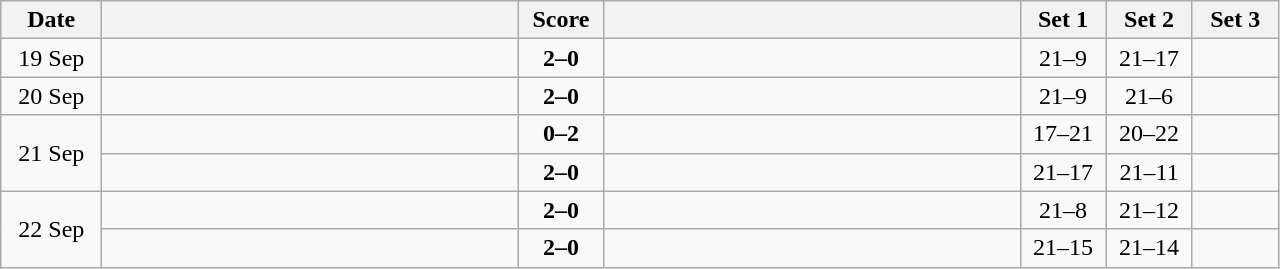<table class="wikitable" style="text-align: center;">
<tr>
<th width="60">Date</th>
<th align="right" width="270"></th>
<th width="50">Score</th>
<th align="left" width="270"></th>
<th width="50">Set 1</th>
<th width="50">Set 2</th>
<th width="50">Set 3</th>
</tr>
<tr>
<td>19 Sep</td>
<td align=left><strong></strong></td>
<td align=center><strong>2–0</strong></td>
<td align=left></td>
<td>21–9</td>
<td>21–17</td>
<td></td>
</tr>
<tr>
<td>20 Sep</td>
<td align=left><strong></strong></td>
<td align=center><strong>2–0</strong></td>
<td align=left></td>
<td>21–9</td>
<td>21–6</td>
<td></td>
</tr>
<tr>
<td rowspan=2>21 Sep</td>
<td align=left></td>
<td align=center><strong>0–2</strong></td>
<td align=left><strong></strong></td>
<td>17–21</td>
<td>20–22</td>
<td></td>
</tr>
<tr>
<td align=left><strong></strong></td>
<td align=center><strong>2–0</strong></td>
<td align=left></td>
<td>21–17</td>
<td>21–11</td>
<td></td>
</tr>
<tr>
<td rowspan=2>22 Sep</td>
<td align=left><strong></strong></td>
<td align=center><strong>2–0</strong></td>
<td align=left></td>
<td>21–8</td>
<td>21–12</td>
<td></td>
</tr>
<tr>
<td align=left><strong></strong></td>
<td align=center><strong>2–0</strong></td>
<td align=left></td>
<td>21–15</td>
<td>21–14</td>
<td></td>
</tr>
</table>
